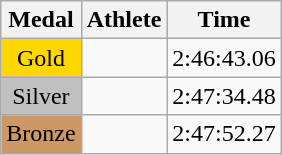<table class="wikitable">
<tr>
<th>Medal</th>
<th>Athlete</th>
<th>Time</th>
</tr>
<tr>
<td style="text-align:center;background-color:gold;">Gold</td>
<td></td>
<td>2:46:43.06</td>
</tr>
<tr>
<td style="text-align:center;background-color:silver;">Silver</td>
<td></td>
<td>2:47:34.48</td>
</tr>
<tr>
<td style="text-align:center;background-color:#CC9966;">Bronze</td>
<td></td>
<td>2:47:52.27</td>
</tr>
</table>
